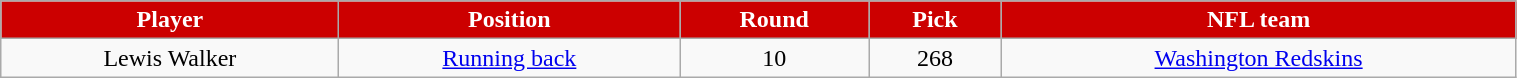<table class="wikitable" width="80%">
<tr align="center" style="background:#CC0000; color:white">
<td><strong>Player</strong></td>
<td><strong>Position</strong></td>
<td><strong>Round</strong></td>
<td><strong>Pick</strong></td>
<td><strong>NFL team</strong></td>
</tr>
<tr align="center">
<td>Lewis Walker</td>
<td><a href='#'>Running back</a></td>
<td>10</td>
<td>268</td>
<td><a href='#'>Washington Redskins</a></td>
</tr>
</table>
